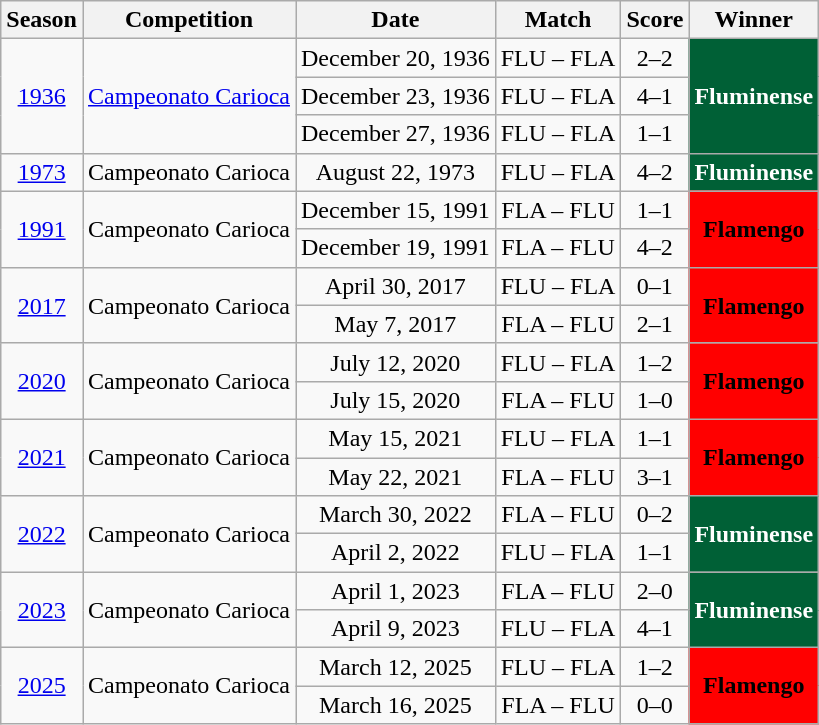<table class="wikitable">
<tr>
<th>Season</th>
<th>Competition</th>
<th>Date</th>
<th>Match</th>
<th>Score</th>
<th>Winner</th>
</tr>
<tr align="center">
<td rowspan="3"><a href='#'>1936</a></td>
<td rowspan="3"><a href='#'>Campeonato Carioca</a></td>
<td>December 20, 1936</td>
<td>FLU – FLA</td>
<td>2–2</td>
<td rowspan="3" align="center" style="background:#006036; color:#ffffff"><strong>Fluminense</strong></td>
</tr>
<tr align="center">
<td>December 23, 1936</td>
<td>FLU – FLA</td>
<td>4–1</td>
</tr>
<tr align="center">
<td>December 27, 1936</td>
<td>FLU – FLA</td>
<td>1–1</td>
</tr>
<tr align="center">
<td><a href='#'>1973</a></td>
<td>Campeonato Carioca</td>
<td>August 22, 1973</td>
<td>FLU – FLA</td>
<td>4–2</td>
<td align="center" style="background:#006036; color:#ffffff"><strong>Fluminense</strong></td>
</tr>
<tr align="center">
<td rowspan="2"><a href='#'>1991</a></td>
<td rowspan="2">Campeonato Carioca</td>
<td>December 15, 1991</td>
<td>FLA – FLU</td>
<td>1–1</td>
<td rowspan="2" align="center" style="color:black; background:red"><strong>Flamengo</strong></td>
</tr>
<tr align="center">
<td>December 19, 1991</td>
<td>FLA – FLU</td>
<td>4–2</td>
</tr>
<tr align="center">
<td rowspan="2"><a href='#'>2017</a></td>
<td rowspan="2">Campeonato Carioca</td>
<td>April 30, 2017</td>
<td>FLU – FLA</td>
<td>0–1</td>
<td rowspan="2" align="center" style="color:black; background:red"><strong>Flamengo</strong></td>
</tr>
<tr align="center">
<td>May 7, 2017</td>
<td>FLA – FLU</td>
<td>2–1</td>
</tr>
<tr align="center">
<td rowspan="2"><a href='#'>2020</a></td>
<td rowspan="2">Campeonato Carioca</td>
<td>July 12, 2020</td>
<td>FLU – FLA</td>
<td>1–2</td>
<td rowspan="2" align="center" style="color:black; background:red"><strong>Flamengo</strong></td>
</tr>
<tr align="center">
<td>July 15, 2020</td>
<td>FLA – FLU</td>
<td>1–0</td>
</tr>
<tr align="center">
<td rowspan="2"><a href='#'>2021</a></td>
<td rowspan="2">Campeonato Carioca</td>
<td>May 15, 2021</td>
<td>FLU – FLA</td>
<td>1–1</td>
<td rowspan="2" align="center" style="color:black; background:red"><strong>Flamengo</strong></td>
</tr>
<tr align="center">
<td>May 22, 2021</td>
<td>FLA – FLU</td>
<td>3–1</td>
</tr>
<tr align="center">
<td rowspan="2"><a href='#'>2022</a></td>
<td rowspan="2">Campeonato Carioca</td>
<td>March 30, 2022</td>
<td>FLA – FLU</td>
<td>0–2</td>
<td rowspan="2" align="center" style="background:#006036; color:#ffffff"><strong>Fluminense</strong></td>
</tr>
<tr align="center">
<td>April 2, 2022</td>
<td>FLU – FLA</td>
<td>1–1</td>
</tr>
<tr align="center">
<td rowspan="2"><a href='#'>2023</a></td>
<td rowspan="2">Campeonato Carioca</td>
<td>April 1, 2023</td>
<td>FLA – FLU</td>
<td>2–0</td>
<td rowspan="2" align="center" style="background:#006036; color:#ffffff"><strong>Fluminense</strong></td>
</tr>
<tr align="center">
<td>April 9, 2023</td>
<td>FLU – FLA</td>
<td>4–1</td>
</tr>
<tr align="center">
<td rowspan="2"><a href='#'>2025</a></td>
<td rowspan="2">Campeonato Carioca</td>
<td>March 12, 2025</td>
<td>FLU – FLA</td>
<td>1–2</td>
<td rowspan="2" align="center" style="color:black; background:red"><strong>Flamengo</strong></td>
</tr>
<tr align="center">
<td>March 16, 2025</td>
<td>FLA – FLU</td>
<td>0–0</td>
</tr>
</table>
